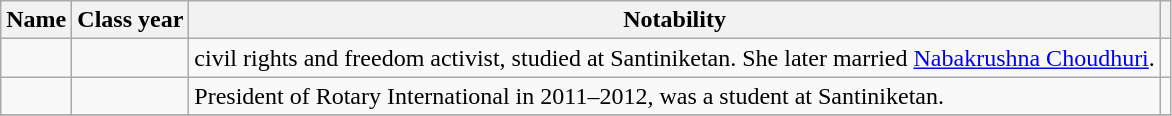<table class="wikitable sortable">
<tr>
<th>Name</th>
<th data-sort-type="isoDate">Class year</th>
<th class="unsortable">Notability</th>
<th class="unsortable"></th>
</tr>
<tr>
<td></td>
<td style="text-align:center;"></td>
<td>civil rights and freedom activist, studied at Santiniketan. She later married <a href='#'>Nabakrushna Choudhuri</a>.</td>
<td style="text-align:center;"></td>
</tr>
<tr>
<td></td>
<td style="text-align:center;"></td>
<td>President of Rotary International in 2011–2012, was a student at Santiniketan.</td>
<td style="text-align:center;"></td>
</tr>
<tr>
</tr>
</table>
